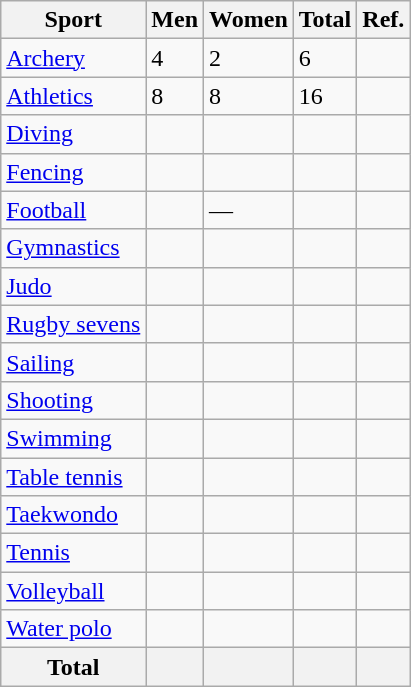<table class="wikitable">
<tr>
<th>Sport</th>
<th>Men</th>
<th>Women</th>
<th>Total</th>
<th>Ref.</th>
</tr>
<tr>
<td><a href='#'>Archery</a></td>
<td>4</td>
<td>2</td>
<td>6</td>
<td></td>
</tr>
<tr>
<td><a href='#'>Athletics</a></td>
<td>8</td>
<td>8</td>
<td>16</td>
<td></td>
</tr>
<tr>
<td><a href='#'>Diving</a></td>
<td></td>
<td></td>
<td></td>
<td></td>
</tr>
<tr>
<td><a href='#'>Fencing</a></td>
<td></td>
<td></td>
<td></td>
<td></td>
</tr>
<tr>
<td><a href='#'>Football</a></td>
<td></td>
<td>—</td>
<td></td>
<td></td>
</tr>
<tr>
<td><a href='#'>Gymnastics</a></td>
<td></td>
<td></td>
<td></td>
<td></td>
</tr>
<tr>
<td><a href='#'>Judo</a></td>
<td></td>
<td></td>
<td></td>
<td></td>
</tr>
<tr>
<td><a href='#'>Rugby sevens</a></td>
<td></td>
<td></td>
<td></td>
<td></td>
</tr>
<tr>
<td><a href='#'>Sailing</a></td>
<td></td>
<td></td>
<td></td>
<td></td>
</tr>
<tr>
<td><a href='#'>Shooting</a></td>
<td></td>
<td></td>
<td></td>
<td></td>
</tr>
<tr>
<td><a href='#'>Swimming</a></td>
<td></td>
<td></td>
<td></td>
<td></td>
</tr>
<tr>
<td><a href='#'>Table tennis</a></td>
<td></td>
<td></td>
<td></td>
<td></td>
</tr>
<tr>
<td><a href='#'>Taekwondo</a></td>
<td></td>
<td></td>
<td></td>
<td></td>
</tr>
<tr>
<td><a href='#'>Tennis</a></td>
<td></td>
<td></td>
<td></td>
<td></td>
</tr>
<tr>
<td><a href='#'>Volleyball</a></td>
<td></td>
<td></td>
<td></td>
<td></td>
</tr>
<tr>
<td><a href='#'>Water polo</a></td>
<td></td>
<td></td>
<td></td>
<td></td>
</tr>
<tr>
<th>Total</th>
<th></th>
<th></th>
<th></th>
<th></th>
</tr>
</table>
